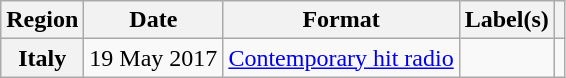<table class="wikitable plainrowheaders">
<tr>
<th>Region</th>
<th>Date</th>
<th>Format</th>
<th>Label(s)</th>
<th></th>
</tr>
<tr>
<th scope="row">Italy</th>
<td>19 May 2017</td>
<td><a href='#'>Contemporary hit radio</a></td>
<td></td>
<td></td>
</tr>
</table>
